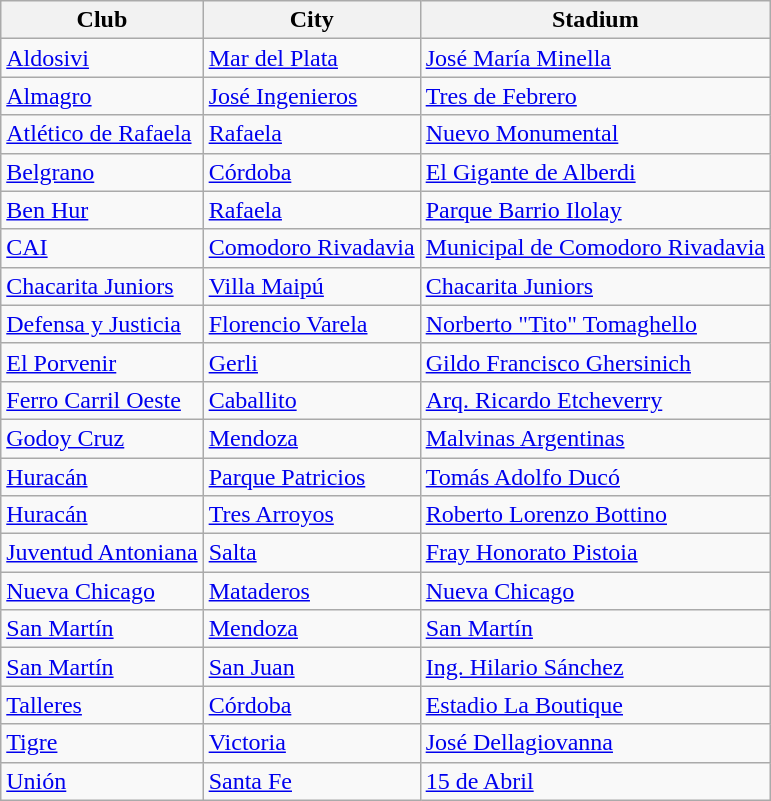<table class="wikitable sortable">
<tr>
<th>Club</th>
<th>City</th>
<th>Stadium</th>
</tr>
<tr>
<td><a href='#'>Aldosivi</a></td>
<td><a href='#'>Mar del Plata</a></td>
<td><a href='#'>José María Minella</a></td>
</tr>
<tr>
<td><a href='#'>Almagro</a></td>
<td><a href='#'>José Ingenieros</a></td>
<td><a href='#'>Tres de Febrero</a></td>
</tr>
<tr>
<td><a href='#'>Atlético de Rafaela</a></td>
<td><a href='#'>Rafaela</a></td>
<td><a href='#'>Nuevo Monumental</a></td>
</tr>
<tr>
<td><a href='#'>Belgrano</a></td>
<td><a href='#'>Córdoba</a></td>
<td><a href='#'>El Gigante de Alberdi</a></td>
</tr>
<tr>
<td><a href='#'>Ben Hur</a></td>
<td><a href='#'>Rafaela</a></td>
<td><a href='#'>Parque Barrio Ilolay</a></td>
</tr>
<tr>
<td><a href='#'>CAI</a></td>
<td><a href='#'>Comodoro Rivadavia</a></td>
<td><a href='#'>Municipal de Comodoro Rivadavia</a></td>
</tr>
<tr>
<td><a href='#'>Chacarita Juniors</a></td>
<td><a href='#'>Villa Maipú</a></td>
<td><a href='#'>Chacarita Juniors</a></td>
</tr>
<tr>
<td><a href='#'>Defensa y Justicia</a></td>
<td><a href='#'>Florencio Varela</a></td>
<td><a href='#'>Norberto "Tito" Tomaghello</a></td>
</tr>
<tr>
<td><a href='#'>El Porvenir</a></td>
<td><a href='#'>Gerli</a></td>
<td><a href='#'>Gildo Francisco Ghersinich</a></td>
</tr>
<tr>
<td><a href='#'>Ferro Carril Oeste</a></td>
<td><a href='#'>Caballito</a></td>
<td><a href='#'>Arq. Ricardo Etcheverry</a></td>
</tr>
<tr>
<td><a href='#'>Godoy Cruz</a></td>
<td><a href='#'>Mendoza</a></td>
<td><a href='#'>Malvinas Argentinas</a></td>
</tr>
<tr>
<td><a href='#'>Huracán</a></td>
<td><a href='#'>Parque Patricios</a></td>
<td><a href='#'>Tomás Adolfo Ducó</a></td>
</tr>
<tr>
<td><a href='#'>Huracán</a></td>
<td><a href='#'>Tres Arroyos</a></td>
<td><a href='#'>Roberto Lorenzo Bottino</a></td>
</tr>
<tr>
<td><a href='#'>Juventud Antoniana</a></td>
<td><a href='#'>Salta</a></td>
<td><a href='#'>Fray Honorato Pistoia</a></td>
</tr>
<tr>
<td><a href='#'>Nueva Chicago</a></td>
<td><a href='#'>Mataderos</a></td>
<td><a href='#'>Nueva Chicago</a></td>
</tr>
<tr>
<td><a href='#'>San Martín</a></td>
<td><a href='#'>Mendoza</a></td>
<td><a href='#'>San Martín</a></td>
</tr>
<tr>
<td><a href='#'>San Martín</a></td>
<td><a href='#'>San Juan</a></td>
<td><a href='#'>Ing. Hilario Sánchez</a></td>
</tr>
<tr>
<td><a href='#'>Talleres</a></td>
<td><a href='#'>Córdoba</a></td>
<td><a href='#'>Estadio La Boutique</a></td>
</tr>
<tr>
<td><a href='#'>Tigre</a></td>
<td><a href='#'>Victoria</a></td>
<td><a href='#'>José Dellagiovanna</a></td>
</tr>
<tr>
<td><a href='#'>Unión</a></td>
<td><a href='#'>Santa Fe</a></td>
<td><a href='#'>15 de Abril</a></td>
</tr>
</table>
